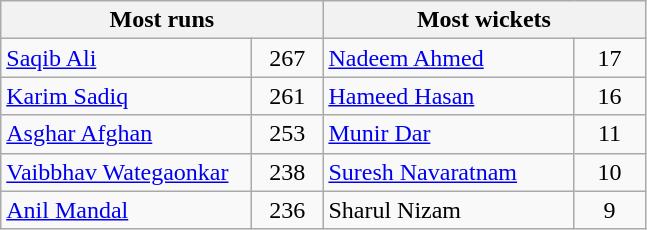<table class="wikitable">
<tr>
<th colspan="2" align="center">Most runs</th>
<th colspan="2" align="center">Most wickets</th>
</tr>
<tr>
<td width=160> <a href='#'>Saqib Ali</a></td>
<td width=40 align=center>267</td>
<td width=160> <a href='#'>Nadeem Ahmed</a></td>
<td width=40 align=center>17</td>
</tr>
<tr>
<td> <a href='#'>Karim Sadiq</a></td>
<td align=center>261</td>
<td> <a href='#'>Hameed Hasan</a></td>
<td align=center>16</td>
</tr>
<tr>
<td> <a href='#'>Asghar Afghan</a></td>
<td align=center>253</td>
<td> <a href='#'>Munir Dar</a></td>
<td align=center>11</td>
</tr>
<tr>
<td> <a href='#'>Vaibbhav Wategaonkar</a></td>
<td align=center>238</td>
<td> <a href='#'>Suresh Navaratnam</a></td>
<td align=center>10</td>
</tr>
<tr>
<td> <a href='#'>Anil Mandal</a></td>
<td align=center>236</td>
<td> Sharul Nizam</td>
<td align=center>9</td>
</tr>
</table>
